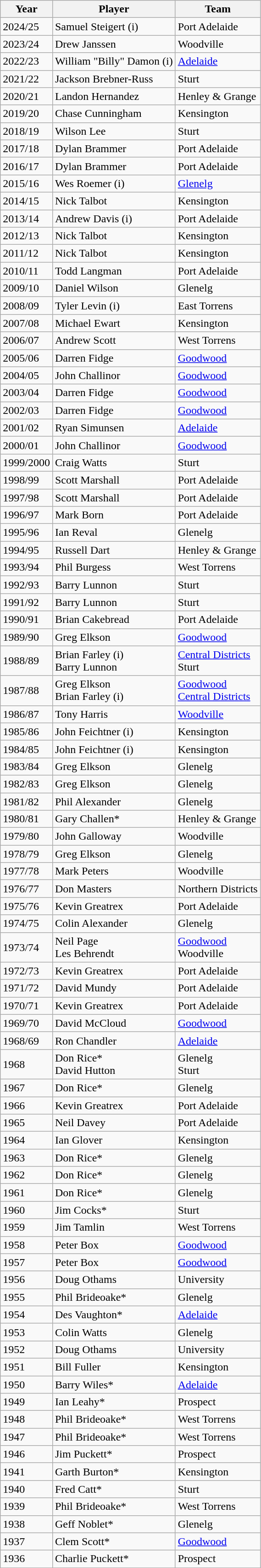<table class="wikitable sortable">
<tr>
<th>Year</th>
<th>Player</th>
<th>Team</th>
</tr>
<tr>
<td>2024/25</td>
<td>Samuel Steigert (i)</td>
<td>Port Adelaide</td>
</tr>
<tr>
<td>2023/24</td>
<td>Drew Janssen</td>
<td>Woodville</td>
</tr>
<tr>
<td>2022/23</td>
<td>William "Billy" Damon (i)</td>
<td><a href='#'>Adelaide</a></td>
</tr>
<tr>
<td>2021/22</td>
<td>Jackson Brebner-Russ</td>
<td>Sturt</td>
</tr>
<tr>
<td>2020/21</td>
<td>Landon Hernandez</td>
<td>Henley & Grange</td>
</tr>
<tr>
<td>2019/20</td>
<td>Chase Cunningham</td>
<td>Kensington</td>
</tr>
<tr>
<td>2018/19</td>
<td>Wilson Lee</td>
<td>Sturt</td>
</tr>
<tr>
<td>2017/18</td>
<td>Dylan Brammer</td>
<td>Port Adelaide</td>
</tr>
<tr>
<td>2016/17</td>
<td>Dylan Brammer</td>
<td>Port Adelaide</td>
</tr>
<tr>
<td>2015/16</td>
<td>Wes Roemer (i)</td>
<td><a href='#'>Glenelg</a></td>
</tr>
<tr>
<td>2014/15</td>
<td>Nick Talbot</td>
<td>Kensington</td>
</tr>
<tr>
<td>2013/14</td>
<td>Andrew Davis (i)</td>
<td>Port Adelaide</td>
</tr>
<tr>
<td>2012/13</td>
<td>Nick Talbot</td>
<td>Kensington</td>
</tr>
<tr>
<td>2011/12</td>
<td>Nick Talbot</td>
<td>Kensington</td>
</tr>
<tr>
<td>2010/11</td>
<td>Todd Langman</td>
<td>Port Adelaide</td>
</tr>
<tr>
<td>2009/10</td>
<td>Daniel Wilson</td>
<td>Glenelg</td>
</tr>
<tr>
<td>2008/09</td>
<td>Tyler Levin (i)</td>
<td>East Torrens</td>
</tr>
<tr>
<td>2007/08</td>
<td>Michael Ewart</td>
<td>Kensington</td>
</tr>
<tr>
<td>2006/07</td>
<td>Andrew Scott</td>
<td>West Torrens</td>
</tr>
<tr>
<td>2005/06</td>
<td>Darren Fidge</td>
<td><a href='#'>Goodwood</a></td>
</tr>
<tr>
<td>2004/05</td>
<td>John Challinor</td>
<td><a href='#'>Goodwood</a></td>
</tr>
<tr>
<td>2003/04</td>
<td>Darren Fidge</td>
<td><a href='#'>Goodwood</a></td>
</tr>
<tr>
<td>2002/03</td>
<td>Darren Fidge</td>
<td><a href='#'>Goodwood</a></td>
</tr>
<tr>
<td>2001/02</td>
<td>Ryan Simunsen</td>
<td><a href='#'>Adelaide</a></td>
</tr>
<tr>
<td>2000/01</td>
<td>John Challinor</td>
<td><a href='#'>Goodwood</a></td>
</tr>
<tr>
<td>1999/2000</td>
<td>Craig Watts</td>
<td>Sturt</td>
</tr>
<tr>
<td>1998/99</td>
<td>Scott Marshall</td>
<td>Port Adelaide</td>
</tr>
<tr>
<td>1997/98</td>
<td>Scott Marshall</td>
<td>Port Adelaide</td>
</tr>
<tr>
<td>1996/97</td>
<td>Mark Born</td>
<td>Port Adelaide</td>
</tr>
<tr>
<td>1995/96</td>
<td>Ian Reval</td>
<td>Glenelg</td>
</tr>
<tr>
<td>1994/95</td>
<td>Russell Dart</td>
<td>Henley & Grange</td>
</tr>
<tr>
<td>1993/94</td>
<td>Phil Burgess</td>
<td>West Torrens</td>
</tr>
<tr>
<td>1992/93</td>
<td>Barry Lunnon</td>
<td>Sturt</td>
</tr>
<tr>
<td>1991/92</td>
<td>Barry Lunnon</td>
<td>Sturt</td>
</tr>
<tr>
<td>1990/91</td>
<td>Brian Cakebread</td>
<td>Port Adelaide</td>
</tr>
<tr>
<td>1989/90</td>
<td>Greg Elkson</td>
<td><a href='#'>Goodwood</a></td>
</tr>
<tr>
<td>1988/89</td>
<td>Brian Farley (i)<br>Barry Lunnon</td>
<td><a href='#'>Central Districts</a><br>Sturt</td>
</tr>
<tr>
<td>1987/88</td>
<td>Greg Elkson<br>Brian Farley (i)</td>
<td><a href='#'>Goodwood</a><br><a href='#'>Central Districts</a></td>
</tr>
<tr>
<td>1986/87</td>
<td>Tony Harris</td>
<td><a href='#'>Woodville</a></td>
</tr>
<tr>
<td>1985/86</td>
<td>John Feichtner (i)</td>
<td>Kensington</td>
</tr>
<tr>
<td>1984/85</td>
<td>John Feichtner (i)</td>
<td>Kensington</td>
</tr>
<tr>
<td>1983/84</td>
<td>Greg Elkson</td>
<td>Glenelg</td>
</tr>
<tr>
<td>1982/83</td>
<td>Greg Elkson</td>
<td>Glenelg</td>
</tr>
<tr>
<td>1981/82</td>
<td>Phil Alexander</td>
<td>Glenelg</td>
</tr>
<tr>
<td>1980/81</td>
<td>Gary Challen*</td>
<td>Henley & Grange</td>
</tr>
<tr>
<td>1979/80</td>
<td>John Galloway</td>
<td>Woodville</td>
</tr>
<tr>
<td>1978/79</td>
<td>Greg Elkson</td>
<td>Glenelg</td>
</tr>
<tr>
<td>1977/78</td>
<td>Mark Peters</td>
<td>Woodville</td>
</tr>
<tr>
<td>1976/77</td>
<td>Don Masters</td>
<td>Northern Districts</td>
</tr>
<tr>
<td>1975/76</td>
<td>Kevin Greatrex</td>
<td>Port Adelaide</td>
</tr>
<tr>
<td>1974/75</td>
<td>Colin Alexander</td>
<td>Glenelg</td>
</tr>
<tr>
<td>1973/74</td>
<td>Neil Page<br>Les Behrendt</td>
<td><a href='#'>Goodwood</a><br>Woodville</td>
</tr>
<tr>
<td>1972/73</td>
<td>Kevin Greatrex</td>
<td>Port Adelaide</td>
</tr>
<tr>
<td>1971/72</td>
<td>David Mundy</td>
<td>Port Adelaide</td>
</tr>
<tr>
<td>1970/71</td>
<td>Kevin Greatrex</td>
<td>Port Adelaide</td>
</tr>
<tr>
<td>1969/70</td>
<td>David McCloud</td>
<td><a href='#'>Goodwood</a></td>
</tr>
<tr>
<td>1968/69</td>
<td>Ron Chandler</td>
<td><a href='#'>Adelaide</a></td>
</tr>
<tr>
<td>1968</td>
<td>Don Rice*<br>David Hutton</td>
<td>Glenelg<br>Sturt</td>
</tr>
<tr>
<td>1967</td>
<td>Don Rice*</td>
<td>Glenelg</td>
</tr>
<tr>
<td>1966</td>
<td>Kevin Greatrex</td>
<td>Port Adelaide</td>
</tr>
<tr>
<td>1965</td>
<td>Neil Davey</td>
<td>Port Adelaide</td>
</tr>
<tr>
<td>1964</td>
<td>Ian Glover</td>
<td>Kensington</td>
</tr>
<tr>
<td>1963</td>
<td>Don Rice*</td>
<td>Glenelg</td>
</tr>
<tr>
<td>1962</td>
<td>Don Rice*</td>
<td>Glenelg</td>
</tr>
<tr>
<td>1961</td>
<td>Don Rice*</td>
<td>Glenelg</td>
</tr>
<tr>
<td>1960</td>
<td>Jim Cocks*</td>
<td>Sturt</td>
</tr>
<tr>
<td>1959</td>
<td>Jim Tamlin</td>
<td>West Torrens</td>
</tr>
<tr>
<td>1958</td>
<td>Peter Box</td>
<td><a href='#'>Goodwood</a></td>
</tr>
<tr>
<td>1957</td>
<td>Peter Box</td>
<td><a href='#'>Goodwood</a></td>
</tr>
<tr>
<td>1956</td>
<td>Doug Othams</td>
<td>University</td>
</tr>
<tr>
<td>1955</td>
<td>Phil Brideoake*</td>
<td>Glenelg</td>
</tr>
<tr>
<td>1954</td>
<td>Des Vaughton*</td>
<td><a href='#'>Adelaide</a></td>
</tr>
<tr>
<td>1953</td>
<td>Colin Watts</td>
<td>Glenelg</td>
</tr>
<tr>
<td>1952</td>
<td>Doug Othams</td>
<td>University</td>
</tr>
<tr>
<td>1951</td>
<td>Bill Fuller</td>
<td>Kensington</td>
</tr>
<tr>
<td>1950</td>
<td>Barry Wiles*</td>
<td><a href='#'>Adelaide</a></td>
</tr>
<tr>
<td>1949</td>
<td>Ian Leahy*</td>
<td>Prospect</td>
</tr>
<tr>
<td>1948</td>
<td>Phil Brideoake*</td>
<td>West Torrens</td>
</tr>
<tr>
<td>1947</td>
<td>Phil Brideoake*</td>
<td>West Torrens</td>
</tr>
<tr>
<td>1946</td>
<td>Jim Puckett*</td>
<td>Prospect</td>
</tr>
<tr>
<td>1941</td>
<td>Garth Burton*</td>
<td>Kensington</td>
</tr>
<tr>
<td>1940</td>
<td>Fred Catt*</td>
<td>Sturt</td>
</tr>
<tr>
<td>1939</td>
<td>Phil Brideoake*</td>
<td>West Torrens</td>
</tr>
<tr>
<td>1938</td>
<td>Geff Noblet*</td>
<td>Glenelg</td>
</tr>
<tr>
<td>1937</td>
<td>Clem Scott*</td>
<td><a href='#'>Goodwood</a></td>
</tr>
<tr>
<td>1936</td>
<td>Charlie Puckett*</td>
<td>Prospect</td>
</tr>
</table>
